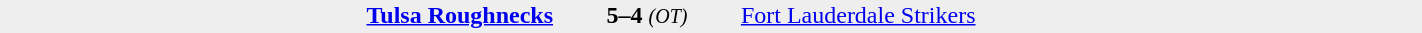<table style="width: 75%; background: #eeeeee;" cellspacing="0">
<tr>
<td style=font-size:85% align=center rowspan=3 width=15%></td>
<td width=24% align=right><strong><a href='#'>Tulsa Roughnecks</a></strong></td>
<td align=center width=13%><strong>5–4</strong> <small><em>(OT)</em></small></td>
<td width=24%><a href='#'>Fort Lauderdale Strikers</a></td>
<td style=font-size:85% rowspan=3 valign=top></td>
</tr>
<tr style=font-size:85%>
<td align=right valign=top></td>
<td valign=top></td>
<td align=left valign=top></td>
</tr>
</table>
